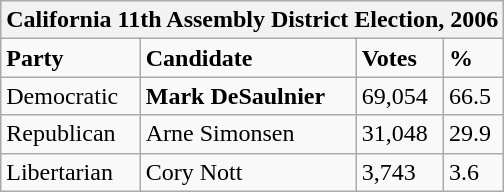<table class="wikitable">
<tr>
<th colspan="4">California 11th Assembly District Election, 2006</th>
</tr>
<tr>
<td><strong>Party</strong></td>
<td><strong>Candidate</strong></td>
<td><strong>Votes</strong></td>
<td><strong>%</strong></td>
</tr>
<tr>
<td>Democratic</td>
<td><strong>Mark DeSaulnier</strong></td>
<td>69,054</td>
<td>66.5</td>
</tr>
<tr>
<td>Republican</td>
<td>Arne Simonsen</td>
<td>31,048</td>
<td>29.9</td>
</tr>
<tr>
<td>Libertarian</td>
<td>Cory Nott</td>
<td>3,743</td>
<td>3.6</td>
</tr>
</table>
